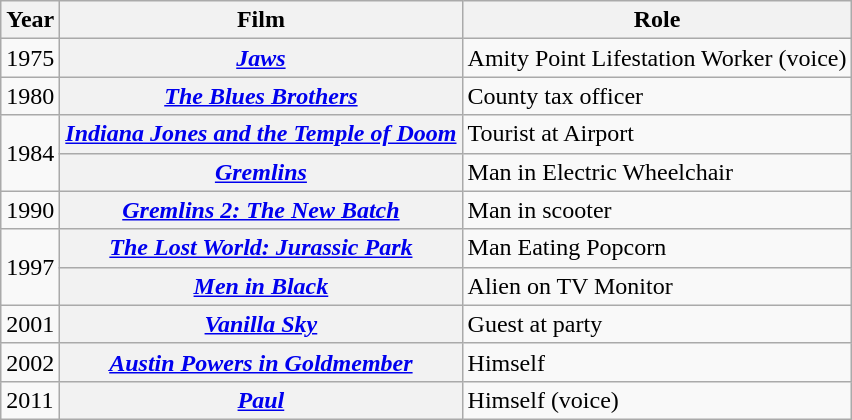<table class="wikitable plainrowheaders">
<tr>
<th scope="col">Year</th>
<th scope="col">Film</th>
<th scope="col">Role</th>
</tr>
<tr>
<td>1975</td>
<th scope="row"><em><a href='#'>Jaws</a></em></th>
<td>Amity Point Lifestation Worker (voice)</td>
</tr>
<tr>
<td>1980</td>
<th scope="row"><em><a href='#'>The Blues Brothers</a></em></th>
<td>County tax officer</td>
</tr>
<tr>
<td rowspan="2">1984</td>
<th scope="row"><em><a href='#'>Indiana Jones and the Temple of Doom</a></em></th>
<td>Tourist at Airport</td>
</tr>
<tr>
<th scope="row"><em><a href='#'>Gremlins</a></em></th>
<td>Man in Electric Wheelchair</td>
</tr>
<tr>
<td>1990</td>
<th scope="row"><em><a href='#'>Gremlins 2: The New Batch</a></em></th>
<td>Man in scooter</td>
</tr>
<tr>
<td rowspan="2">1997</td>
<th scope="row"><em><a href='#'>The Lost World: Jurassic Park</a></em></th>
<td>Man Eating Popcorn</td>
</tr>
<tr>
<th scope="row"><em><a href='#'>Men in Black</a></em></th>
<td>Alien on TV Monitor</td>
</tr>
<tr>
<td>2001</td>
<th scope="row"><em><a href='#'>Vanilla Sky</a></em></th>
<td>Guest at party</td>
</tr>
<tr>
<td>2002</td>
<th scope="row"><em><a href='#'>Austin Powers in Goldmember</a></em></th>
<td>Himself</td>
</tr>
<tr>
<td>2011</td>
<th scope="row"><em><a href='#'>Paul</a></em></th>
<td>Himself (voice)</td>
</tr>
</table>
